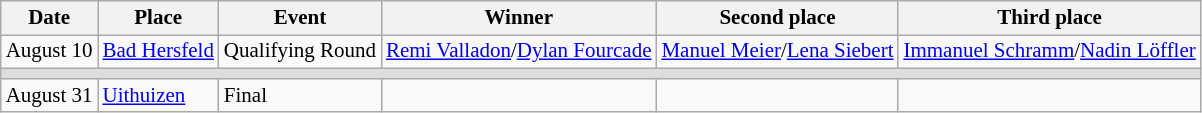<table class=wikitable style="font-size:14px">
<tr>
<th>Date</th>
<th>Place</th>
<th>Event</th>
<th>Winner</th>
<th>Second place</th>
<th>Third place</th>
</tr>
<tr>
<td>August 10</td>
<td> <a href='#'>Bad Hersfeld</a></td>
<td>Qualifying Round</td>
<td> <a href='#'>Remi Valladon</a>/<a href='#'>Dylan Fourcade</a></td>
<td> <a href='#'>Manuel Meier</a>/<a href='#'>Lena Siebert</a></td>
<td> <a href='#'>Immanuel Schramm</a>/<a href='#'>Nadin Löffler</a></td>
</tr>
<tr bgcolor=#DDDDDD>
<td colspan=7></td>
</tr>
<tr>
<td>August 31</td>
<td> <a href='#'>Uithuizen</a></td>
<td>Final</td>
<td></td>
<td></td>
<td></td>
</tr>
</table>
